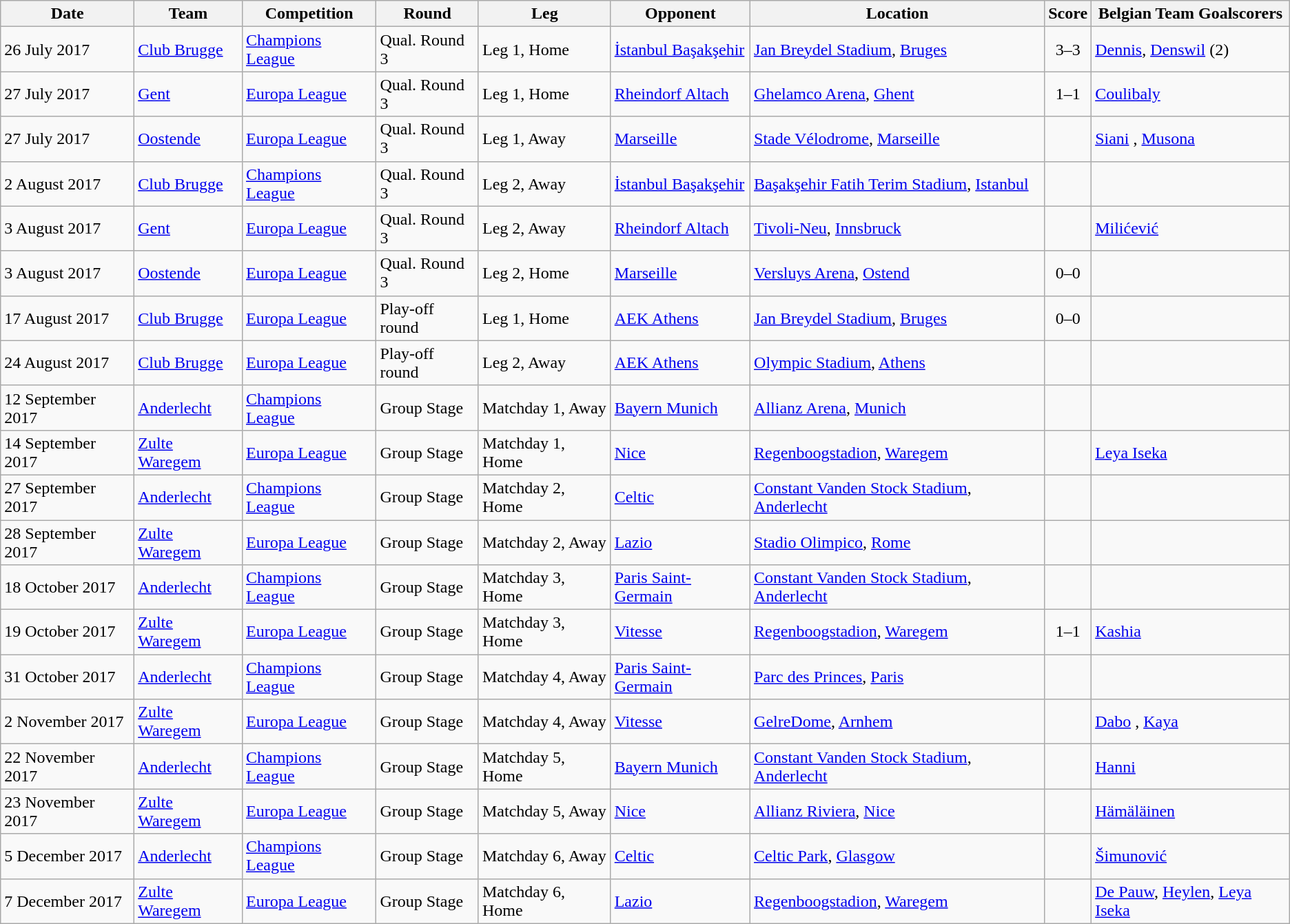<table class="wikitable">
<tr>
<th>Date</th>
<th>Team</th>
<th>Competition</th>
<th>Round</th>
<th>Leg</th>
<th>Opponent</th>
<th>Location</th>
<th>Score</th>
<th>Belgian Team Goalscorers</th>
</tr>
<tr>
<td>26 July 2017</td>
<td><a href='#'>Club Brugge</a></td>
<td><a href='#'>Champions League</a></td>
<td>Qual. Round 3</td>
<td>Leg 1, Home</td>
<td> <a href='#'>İstanbul Başakşehir</a></td>
<td><a href='#'>Jan Breydel Stadium</a>, <a href='#'>Bruges</a></td>
<td align=center>3–3</td>
<td><a href='#'>Dennis</a>, <a href='#'>Denswil</a> (2)</td>
</tr>
<tr>
<td>27 July 2017</td>
<td><a href='#'>Gent</a></td>
<td><a href='#'>Europa League</a></td>
<td>Qual. Round 3</td>
<td>Leg 1, Home</td>
<td> <a href='#'>Rheindorf Altach</a></td>
<td><a href='#'>Ghelamco Arena</a>, <a href='#'>Ghent</a></td>
<td align=center>1–1</td>
<td><a href='#'>Coulibaly</a></td>
</tr>
<tr>
<td>27 July 2017</td>
<td><a href='#'>Oostende</a></td>
<td><a href='#'>Europa League</a></td>
<td>Qual. Round 3</td>
<td>Leg 1, Away</td>
<td> <a href='#'>Marseille</a></td>
<td><a href='#'>Stade Vélodrome</a>, <a href='#'>Marseille</a></td>
<td></td>
<td><a href='#'>Siani</a> , <a href='#'>Musona</a></td>
</tr>
<tr>
<td>2 August 2017</td>
<td><a href='#'>Club Brugge</a></td>
<td><a href='#'>Champions League</a></td>
<td>Qual. Round 3</td>
<td>Leg 2, Away</td>
<td> <a href='#'>İstanbul Başakşehir</a></td>
<td><a href='#'>Başakşehir Fatih Terim Stadium</a>, <a href='#'>Istanbul</a></td>
<td></td>
<td></td>
</tr>
<tr>
<td>3 August 2017</td>
<td><a href='#'>Gent</a></td>
<td><a href='#'>Europa League</a></td>
<td>Qual. Round 3</td>
<td>Leg 2, Away</td>
<td> <a href='#'>Rheindorf Altach</a></td>
<td><a href='#'>Tivoli-Neu</a>, <a href='#'>Innsbruck</a></td>
<td></td>
<td><a href='#'>Milićević</a> </td>
</tr>
<tr>
<td>3 August 2017</td>
<td><a href='#'>Oostende</a></td>
<td><a href='#'>Europa League</a></td>
<td>Qual. Round 3</td>
<td>Leg 2, Home</td>
<td> <a href='#'>Marseille</a></td>
<td><a href='#'>Versluys Arena</a>, <a href='#'>Ostend</a></td>
<td align=center>0–0</td>
<td></td>
</tr>
<tr>
<td>17 August 2017</td>
<td><a href='#'>Club Brugge</a></td>
<td><a href='#'>Europa League</a></td>
<td>Play-off round</td>
<td>Leg 1, Home</td>
<td> <a href='#'>AEK Athens</a></td>
<td><a href='#'>Jan Breydel Stadium</a>, <a href='#'>Bruges</a></td>
<td align=center>0–0</td>
<td></td>
</tr>
<tr>
<td>24 August 2017</td>
<td><a href='#'>Club Brugge</a></td>
<td><a href='#'>Europa League</a></td>
<td>Play-off round</td>
<td>Leg 2, Away</td>
<td> <a href='#'>AEK Athens</a></td>
<td><a href='#'>Olympic Stadium</a>, <a href='#'>Athens</a></td>
<td></td>
<td></td>
</tr>
<tr>
<td>12 September 2017</td>
<td><a href='#'>Anderlecht</a></td>
<td><a href='#'>Champions League</a></td>
<td>Group Stage</td>
<td>Matchday 1, Away</td>
<td> <a href='#'>Bayern Munich</a></td>
<td><a href='#'>Allianz Arena</a>, <a href='#'>Munich</a></td>
<td></td>
<td></td>
</tr>
<tr>
<td>14 September 2017</td>
<td><a href='#'>Zulte Waregem</a></td>
<td><a href='#'>Europa League</a></td>
<td>Group Stage</td>
<td>Matchday 1, Home</td>
<td> <a href='#'>Nice</a></td>
<td><a href='#'>Regenboogstadion</a>, <a href='#'>Waregem</a></td>
<td></td>
<td><a href='#'>Leya Iseka</a></td>
</tr>
<tr>
<td>27 September 2017</td>
<td><a href='#'>Anderlecht</a></td>
<td><a href='#'>Champions League</a></td>
<td>Group Stage</td>
<td>Matchday 2, Home</td>
<td> <a href='#'>Celtic</a></td>
<td><a href='#'>Constant Vanden Stock Stadium</a>, <a href='#'>Anderlecht</a></td>
<td></td>
<td></td>
</tr>
<tr>
<td>28 September 2017</td>
<td><a href='#'>Zulte Waregem</a></td>
<td><a href='#'>Europa League</a></td>
<td>Group Stage</td>
<td>Matchday 2, Away</td>
<td> <a href='#'>Lazio</a></td>
<td><a href='#'>Stadio Olimpico</a>, <a href='#'>Rome</a></td>
<td></td>
<td></td>
</tr>
<tr>
<td>18 October 2017</td>
<td><a href='#'>Anderlecht</a></td>
<td><a href='#'>Champions League</a></td>
<td>Group Stage</td>
<td>Matchday 3, Home</td>
<td> <a href='#'>Paris Saint-Germain</a></td>
<td><a href='#'>Constant Vanden Stock Stadium</a>, <a href='#'>Anderlecht</a></td>
<td></td>
<td></td>
</tr>
<tr>
<td>19 October 2017</td>
<td><a href='#'>Zulte Waregem</a></td>
<td><a href='#'>Europa League</a></td>
<td>Group Stage</td>
<td>Matchday 3, Home</td>
<td> <a href='#'>Vitesse</a></td>
<td><a href='#'>Regenboogstadion</a>, <a href='#'>Waregem</a></td>
<td align=center>1–1</td>
<td><a href='#'>Kashia</a> </td>
</tr>
<tr>
<td>31 October 2017</td>
<td><a href='#'>Anderlecht</a></td>
<td><a href='#'>Champions League</a></td>
<td>Group Stage</td>
<td>Matchday 4, Away</td>
<td> <a href='#'>Paris Saint-Germain</a></td>
<td><a href='#'>Parc des Princes</a>, <a href='#'>Paris</a></td>
<td></td>
<td></td>
</tr>
<tr>
<td>2 November 2017</td>
<td><a href='#'>Zulte Waregem</a></td>
<td><a href='#'>Europa League</a></td>
<td>Group Stage</td>
<td>Matchday 4, Away</td>
<td> <a href='#'>Vitesse</a></td>
<td><a href='#'>GelreDome</a>, <a href='#'>Arnhem</a></td>
<td></td>
<td><a href='#'>Dabo</a> , <a href='#'>Kaya</a></td>
</tr>
<tr>
<td>22 November 2017</td>
<td><a href='#'>Anderlecht</a></td>
<td><a href='#'>Champions League</a></td>
<td>Group Stage</td>
<td>Matchday 5, Home</td>
<td> <a href='#'>Bayern Munich</a></td>
<td><a href='#'>Constant Vanden Stock Stadium</a>, <a href='#'>Anderlecht</a></td>
<td></td>
<td><a href='#'>Hanni</a></td>
</tr>
<tr>
<td>23 November 2017</td>
<td><a href='#'>Zulte Waregem</a></td>
<td><a href='#'>Europa League</a></td>
<td>Group Stage</td>
<td>Matchday 5, Away</td>
<td> <a href='#'>Nice</a></td>
<td><a href='#'>Allianz Riviera</a>, <a href='#'>Nice</a></td>
<td></td>
<td><a href='#'>Hämäläinen</a></td>
</tr>
<tr>
<td>5 December 2017</td>
<td><a href='#'>Anderlecht</a></td>
<td><a href='#'>Champions League</a></td>
<td>Group Stage</td>
<td>Matchday 6, Away</td>
<td> <a href='#'>Celtic</a></td>
<td><a href='#'>Celtic Park</a>, <a href='#'>Glasgow</a></td>
<td></td>
<td><a href='#'>Šimunović</a> </td>
</tr>
<tr>
<td>7 December 2017</td>
<td><a href='#'>Zulte Waregem</a></td>
<td><a href='#'>Europa League</a></td>
<td>Group Stage</td>
<td>Matchday 6, Home</td>
<td> <a href='#'>Lazio</a></td>
<td><a href='#'>Regenboogstadion</a>, <a href='#'>Waregem</a></td>
<td></td>
<td><a href='#'>De Pauw</a>, <a href='#'>Heylen</a>, <a href='#'>Leya Iseka</a></td>
</tr>
</table>
